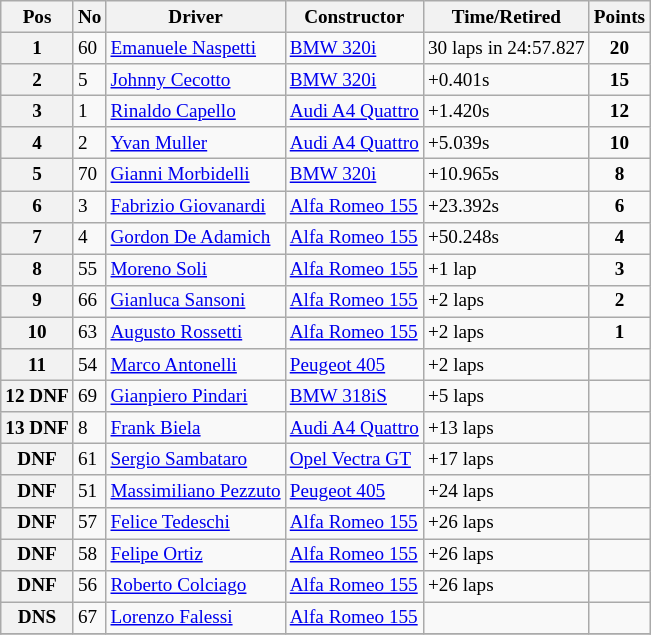<table class="wikitable" style="font-size: 80%;">
<tr>
<th>Pos</th>
<th>No</th>
<th>Driver</th>
<th>Constructor</th>
<th>Time/Retired</th>
<th>Points</th>
</tr>
<tr>
<th>1</th>
<td>60</td>
<td> <a href='#'>Emanuele Naspetti</a></td>
<td><a href='#'>BMW 320i</a></td>
<td>30 laps in 24:57.827</td>
<td align=center><strong>20</strong></td>
</tr>
<tr>
<th>2</th>
<td>5</td>
<td> <a href='#'>Johnny Cecotto</a></td>
<td><a href='#'>BMW 320i</a></td>
<td>+0.401s</td>
<td align=center><strong>15</strong></td>
</tr>
<tr>
<th>3</th>
<td>1</td>
<td> <a href='#'>Rinaldo Capello</a></td>
<td><a href='#'>Audi A4 Quattro</a></td>
<td>+1.420s</td>
<td align=center><strong>12</strong></td>
</tr>
<tr>
<th>4</th>
<td>2</td>
<td> <a href='#'>Yvan Muller</a></td>
<td><a href='#'>Audi A4 Quattro</a></td>
<td>+5.039s</td>
<td align=center><strong>10</strong></td>
</tr>
<tr>
<th>5</th>
<td>70</td>
<td> <a href='#'>Gianni Morbidelli</a></td>
<td><a href='#'>BMW 320i</a></td>
<td>+10.965s</td>
<td align=center><strong>8</strong></td>
</tr>
<tr>
<th>6</th>
<td>3</td>
<td> <a href='#'>Fabrizio Giovanardi</a></td>
<td><a href='#'>Alfa Romeo 155</a></td>
<td>+23.392s</td>
<td align=center><strong>6</strong></td>
</tr>
<tr>
<th>7</th>
<td>4</td>
<td> <a href='#'>Gordon De Adamich</a></td>
<td><a href='#'>Alfa Romeo 155</a></td>
<td>+50.248s</td>
<td align=center><strong>4</strong></td>
</tr>
<tr>
<th>8</th>
<td>55</td>
<td> <a href='#'>Moreno Soli</a></td>
<td><a href='#'>Alfa Romeo 155</a></td>
<td>+1 lap</td>
<td align=center><strong>3</strong></td>
</tr>
<tr>
<th>9</th>
<td>66</td>
<td> <a href='#'>Gianluca Sansoni</a></td>
<td><a href='#'>Alfa Romeo 155</a></td>
<td>+2 laps</td>
<td align=center><strong>2</strong></td>
</tr>
<tr>
<th>10</th>
<td>63</td>
<td> <a href='#'>Augusto Rossetti</a></td>
<td><a href='#'>Alfa Romeo 155</a></td>
<td>+2 laps</td>
<td align=center><strong>1</strong></td>
</tr>
<tr>
<th>11</th>
<td>54</td>
<td> <a href='#'>Marco Antonelli</a></td>
<td><a href='#'>Peugeot 405</a></td>
<td>+2 laps</td>
<td></td>
</tr>
<tr>
<th>12 DNF</th>
<td>69</td>
<td> <a href='#'>Gianpiero Pindari</a></td>
<td><a href='#'>BMW 318iS</a></td>
<td>+5 laps</td>
<td></td>
</tr>
<tr>
<th>13 DNF</th>
<td>8</td>
<td> <a href='#'>Frank Biela</a></td>
<td><a href='#'>Audi A4 Quattro</a></td>
<td>+13 laps</td>
<td></td>
</tr>
<tr>
<th>DNF</th>
<td>61</td>
<td> <a href='#'>Sergio Sambataro</a></td>
<td><a href='#'> Opel Vectra GT</a></td>
<td>+17 laps</td>
<td></td>
</tr>
<tr>
<th>DNF</th>
<td>51</td>
<td> <a href='#'>Massimiliano Pezzuto</a></td>
<td><a href='#'>Peugeot 405</a></td>
<td>+24 laps</td>
<td></td>
</tr>
<tr>
<th>DNF</th>
<td>57</td>
<td> <a href='#'>Felice Tedeschi</a></td>
<td><a href='#'>Alfa Romeo 155</a></td>
<td>+26 laps</td>
<td></td>
</tr>
<tr>
<th>DNF</th>
<td>58</td>
<td> <a href='#'>Felipe Ortiz</a></td>
<td><a href='#'>Alfa Romeo 155</a></td>
<td>+26 laps</td>
<td></td>
</tr>
<tr>
<th>DNF</th>
<td>56</td>
<td> <a href='#'>Roberto Colciago</a></td>
<td><a href='#'>Alfa Romeo 155</a></td>
<td>+26 laps</td>
<td></td>
</tr>
<tr>
<th>DNS</th>
<td>67</td>
<td> <a href='#'>Lorenzo Falessi</a></td>
<td><a href='#'>Alfa Romeo 155</a></td>
<td></td>
<td></td>
</tr>
<tr>
</tr>
</table>
